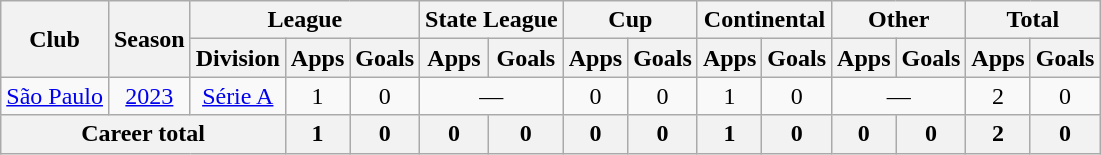<table class="wikitable" style="text-align: center">
<tr>
<th rowspan="2">Club</th>
<th rowspan="2">Season</th>
<th colspan="3">League</th>
<th colspan="2">State League</th>
<th colspan="2">Cup</th>
<th colspan="2">Continental</th>
<th colspan="2">Other</th>
<th colspan="2">Total</th>
</tr>
<tr>
<th>Division</th>
<th>Apps</th>
<th>Goals</th>
<th>Apps</th>
<th>Goals</th>
<th>Apps</th>
<th>Goals</th>
<th>Apps</th>
<th>Goals</th>
<th>Apps</th>
<th>Goals</th>
<th>Apps</th>
<th>Goals</th>
</tr>
<tr>
<td><a href='#'>São Paulo</a></td>
<td><a href='#'>2023</a></td>
<td><a href='#'>Série A</a></td>
<td>1</td>
<td>0</td>
<td colspan="2">—</td>
<td>0</td>
<td>0</td>
<td>1</td>
<td>0</td>
<td colspan="2">—</td>
<td>2</td>
<td>0</td>
</tr>
<tr>
<th colspan="3"><strong>Career total</strong></th>
<th>1</th>
<th>0</th>
<th>0</th>
<th>0</th>
<th>0</th>
<th>0</th>
<th>1</th>
<th>0</th>
<th>0</th>
<th>0</th>
<th>2</th>
<th>0</th>
</tr>
</table>
